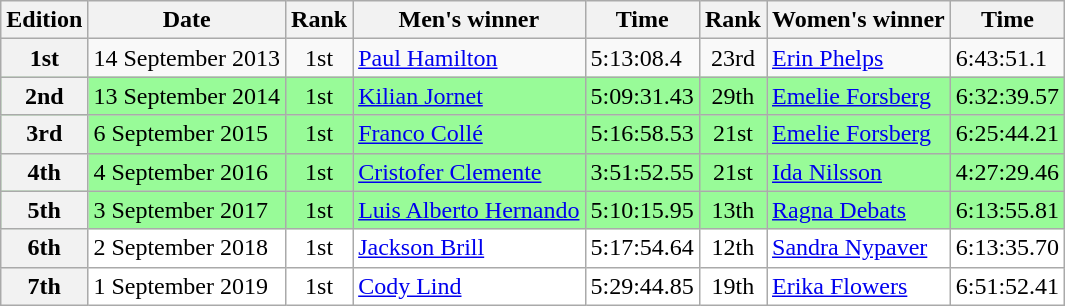<table class="wikitable" width=  style="font-size:90%; text-align:left;">
<tr>
<th>Edition</th>
<th>Date</th>
<th>Rank</th>
<th>Men's winner</th>
<th>Time</th>
<th>Rank</th>
<th>Women's winner</th>
<th>Time</th>
</tr>
<tr>
<th>1st</th>
<td>14 September 2013</td>
<td align=center>1st</td>
<td> <a href='#'>Paul Hamilton</a></td>
<td>5:13:08.4</td>
<td align=center>23rd</td>
<td> <a href='#'>Erin Phelps</a></td>
<td>6:43:51.1</td>
</tr>
<tr bgcolor=PaleGreen>
<th>2nd</th>
<td>13 September 2014</td>
<td align=center>1st</td>
<td> <a href='#'>Kilian Jornet</a></td>
<td>5:09:31.43</td>
<td align=center>29th</td>
<td> <a href='#'>Emelie Forsberg</a></td>
<td>6:32:39.57</td>
</tr>
<tr bgcolor=PaleGreen>
<th>3rd</th>
<td>6 September 2015</td>
<td align=center>1st</td>
<td> <a href='#'>Franco Collé</a></td>
<td>5:16:58.53</td>
<td align=center>21st</td>
<td> <a href='#'>Emelie Forsberg</a></td>
<td>6:25:44.21</td>
</tr>
<tr bgcolor=PaleGreen>
<th>4th</th>
<td>4 September 2016</td>
<td align=center>1st</td>
<td> <a href='#'>Cristofer Clemente</a></td>
<td>3:51:52.55</td>
<td align=center>21st</td>
<td> <a href='#'>Ida Nilsson</a></td>
<td>4:27:29.46</td>
</tr>
<tr bgcolor=PaleGreen>
<th>5th</th>
<td>3 September 2017</td>
<td align=center>1st</td>
<td> <a href='#'>Luis Alberto Hernando</a></td>
<td>5:10:15.95</td>
<td align=center>13th</td>
<td> <a href='#'>Ragna Debats</a></td>
<td>6:13:55.81</td>
</tr>
<tr bgcolor=white>
<th>6th</th>
<td>2 September 2018</td>
<td align=center>1st</td>
<td> <a href='#'>Jackson Brill</a></td>
<td>5:17:54.64</td>
<td align=center>12th</td>
<td> <a href='#'>Sandra Nypaver</a></td>
<td>6:13:35.70</td>
</tr>
<tr bgcolor=white>
<th>7th</th>
<td>1 September 2019</td>
<td align=center>1st</td>
<td> <a href='#'>Cody Lind</a></td>
<td>5:29:44.85</td>
<td align=center>19th</td>
<td> <a href='#'>Erika Flowers</a></td>
<td>6:51:52.41</td>
</tr>
</table>
